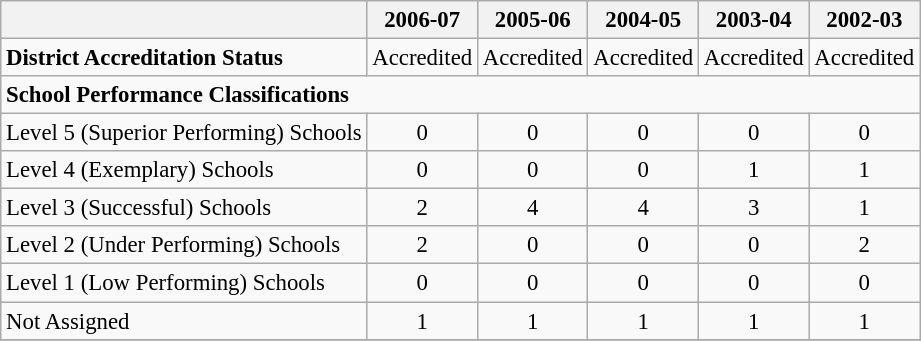<table class="wikitable" style="font-size: 95%;">
<tr>
<th></th>
<th>2006-07</th>
<th>2005-06</th>
<th>2004-05</th>
<th>2003-04</th>
<th>2002-03</th>
</tr>
<tr>
<td align="left"><strong>District Accreditation Status</strong></td>
<td align="center">Accredited</td>
<td align="center">Accredited</td>
<td align="center">Accredited</td>
<td align="center">Accredited</td>
<td align="center">Accredited</td>
</tr>
<tr>
<td align="left" colspan="6"><strong>School Performance Classifications</strong></td>
</tr>
<tr>
<td align="left">Level 5 (Superior Performing) Schools</td>
<td align="center">0</td>
<td align="center">0</td>
<td align="center">0</td>
<td align="center">0</td>
<td align="center">0</td>
</tr>
<tr>
<td align="left">Level 4 (Exemplary) Schools</td>
<td align="center">0</td>
<td align="center">0</td>
<td align="center">0</td>
<td align="center">1</td>
<td align="center">1</td>
</tr>
<tr>
<td align="left">Level 3 (Successful) Schools</td>
<td align="center">2</td>
<td align="center">4</td>
<td align="center">4</td>
<td align="center">3</td>
<td align="center">1</td>
</tr>
<tr>
<td align="left">Level 2 (Under Performing) Schools</td>
<td align="center">2</td>
<td align="center">0</td>
<td align="center">0</td>
<td align="center">0</td>
<td align="center">2</td>
</tr>
<tr>
<td align="left">Level 1 (Low Performing) Schools</td>
<td align="center">0</td>
<td align="center">0</td>
<td align="center">0</td>
<td align="center">0</td>
<td align="center">0</td>
</tr>
<tr>
<td align="left">Not Assigned</td>
<td align="center">1</td>
<td align="center">1</td>
<td align="center">1</td>
<td align="center">1</td>
<td align="center">1</td>
</tr>
<tr>
</tr>
</table>
